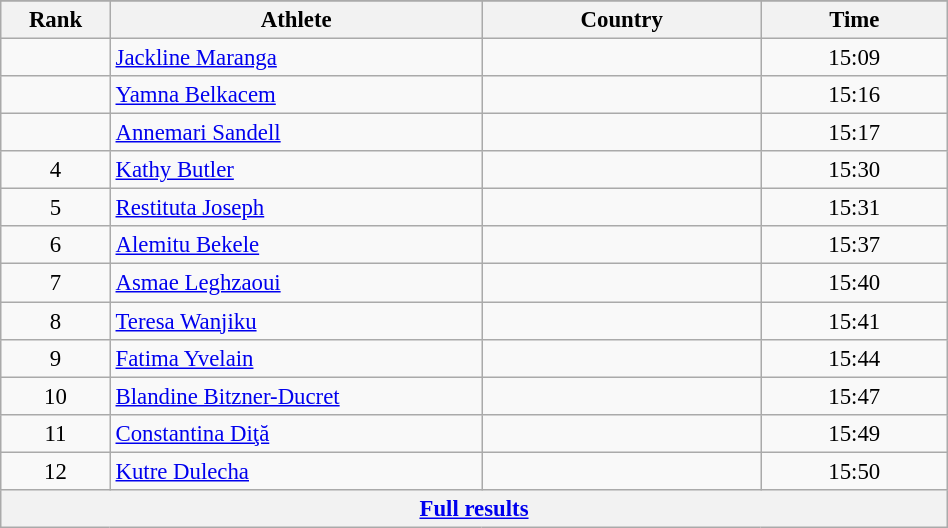<table class="wikitable sortable" style=" text-align:center; font-size:95%;" width="50%">
<tr>
</tr>
<tr>
<th width=5%>Rank</th>
<th width=20%>Athlete</th>
<th width=15%>Country</th>
<th width=10%>Time</th>
</tr>
<tr>
<td align=center></td>
<td align=left><a href='#'>Jackline Maranga</a></td>
<td align=left></td>
<td>15:09</td>
</tr>
<tr>
<td align=center></td>
<td align=left><a href='#'>Yamna Belkacem</a></td>
<td align=left></td>
<td>15:16</td>
</tr>
<tr>
<td align=center></td>
<td align=left><a href='#'>Annemari Sandell</a></td>
<td align=left></td>
<td>15:17</td>
</tr>
<tr>
<td align=center>4</td>
<td align=left><a href='#'>Kathy Butler</a></td>
<td align=left></td>
<td>15:30</td>
</tr>
<tr>
<td align=center>5</td>
<td align=left><a href='#'>Restituta Joseph</a></td>
<td align=left></td>
<td>15:31</td>
</tr>
<tr>
<td align=center>6</td>
<td align=left><a href='#'>Alemitu Bekele</a></td>
<td align=left></td>
<td>15:37</td>
</tr>
<tr>
<td align=center>7</td>
<td align=left><a href='#'>Asmae Leghzaoui</a></td>
<td align=left></td>
<td>15:40</td>
</tr>
<tr>
<td align=center>8</td>
<td align=left><a href='#'>Teresa Wanjiku</a></td>
<td align=left></td>
<td>15:41</td>
</tr>
<tr>
<td align=center>9</td>
<td align=left><a href='#'>Fatima Yvelain</a></td>
<td align=left></td>
<td>15:44</td>
</tr>
<tr>
<td align=center>10</td>
<td align=left><a href='#'>Blandine Bitzner-Ducret</a></td>
<td align=left></td>
<td>15:47</td>
</tr>
<tr>
<td align=center>11</td>
<td align=left><a href='#'>Constantina Diţă</a></td>
<td align=left></td>
<td>15:49</td>
</tr>
<tr>
<td align=center>12</td>
<td align=left><a href='#'>Kutre Dulecha</a></td>
<td align=left></td>
<td>15:50</td>
</tr>
<tr class="sortbottom">
<th colspan=4 align=center><a href='#'>Full results</a></th>
</tr>
</table>
